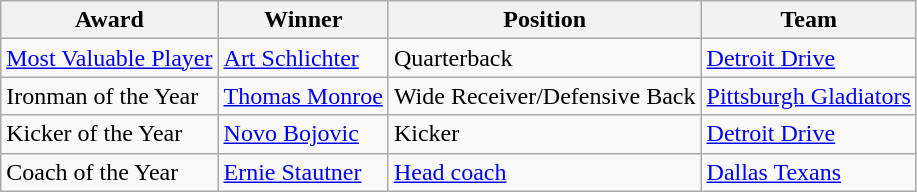<table class="wikitable">
<tr>
<th>Award</th>
<th>Winner</th>
<th>Position</th>
<th>Team</th>
</tr>
<tr>
<td><a href='#'>Most Valuable Player</a></td>
<td><a href='#'>Art Schlichter</a></td>
<td>Quarterback</td>
<td><a href='#'>Detroit Drive</a></td>
</tr>
<tr>
<td>Ironman of the Year</td>
<td><a href='#'>Thomas Monroe</a></td>
<td>Wide Receiver/Defensive Back</td>
<td><a href='#'>Pittsburgh Gladiators</a></td>
</tr>
<tr>
<td>Kicker of the Year</td>
<td><a href='#'>Novo Bojovic</a></td>
<td>Kicker</td>
<td><a href='#'>Detroit Drive</a></td>
</tr>
<tr>
<td>Coach of the Year</td>
<td><a href='#'>Ernie Stautner</a></td>
<td><a href='#'>Head coach</a></td>
<td><a href='#'>Dallas Texans</a></td>
</tr>
</table>
